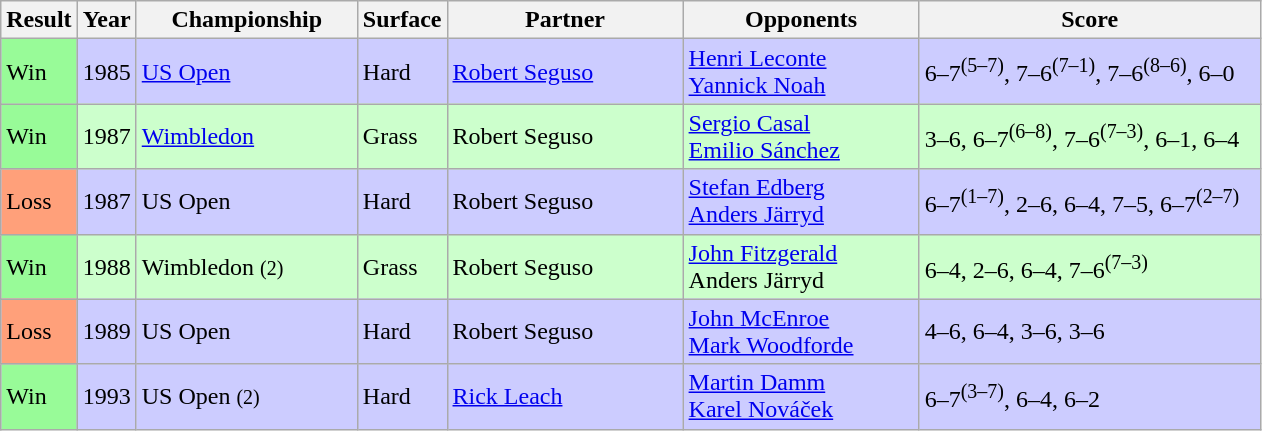<table class="sortable wikitable">
<tr>
<th style="width:40px">Result</th>
<th style="width:30px">Year</th>
<th style="width:140px">Championship</th>
<th style="width:50px">Surface</th>
<th style="width:150px">Partner</th>
<th style="width:150px">Opponents</th>
<th style="width:220px" class="unsortable">Score</th>
</tr>
<tr style="background:#ccf;">
<td style="background:#98fb98;">Win</td>
<td>1985</td>
<td><a href='#'>US Open</a></td>
<td>Hard</td>
<td> <a href='#'>Robert Seguso</a></td>
<td> <a href='#'>Henri Leconte</a><br> <a href='#'>Yannick Noah</a></td>
<td>6–7<sup>(5–7)</sup>, 7–6<sup>(7–1)</sup>, 7–6<sup>(8–6)</sup>, 6–0</td>
</tr>
<tr style="background:#cfc;">
<td style="background:#98fb98;">Win</td>
<td>1987</td>
<td><a href='#'>Wimbledon</a></td>
<td>Grass</td>
<td> Robert Seguso</td>
<td> <a href='#'>Sergio Casal</a><br> <a href='#'>Emilio Sánchez</a></td>
<td>3–6, 6–7<sup>(6–8)</sup>, 7–6<sup>(7–3)</sup>, 6–1, 6–4</td>
</tr>
<tr style="background:#ccf;">
<td style="background:#ffa07a;">Loss</td>
<td>1987</td>
<td>US Open</td>
<td>Hard</td>
<td> Robert Seguso</td>
<td> <a href='#'>Stefan Edberg</a><br> <a href='#'>Anders Järryd</a></td>
<td>6–7<sup>(1–7)</sup>, 2–6, 6–4, 7–5, 6–7<sup>(2–7)</sup></td>
</tr>
<tr style="background:#cfc;">
<td style="background:#98fb98;">Win</td>
<td>1988</td>
<td>Wimbledon <small>(2)</small></td>
<td>Grass</td>
<td> Robert Seguso</td>
<td> <a href='#'>John Fitzgerald</a><br> Anders Järryd</td>
<td>6–4, 2–6, 6–4, 7–6<sup>(7–3)</sup></td>
</tr>
<tr style="background:#ccf;">
<td style="background:#ffa07a;">Loss</td>
<td>1989</td>
<td>US Open</td>
<td>Hard</td>
<td> Robert Seguso</td>
<td> <a href='#'>John McEnroe</a><br> <a href='#'>Mark Woodforde</a></td>
<td>4–6, 6–4, 3–6, 3–6</td>
</tr>
<tr style="background:#ccf;">
<td style="background:#98fb98;">Win</td>
<td>1993</td>
<td>US Open <small>(2)</small></td>
<td>Hard</td>
<td> <a href='#'>Rick Leach</a></td>
<td> <a href='#'>Martin Damm</a><br> <a href='#'>Karel Nováček</a></td>
<td>6–7<sup>(3–7)</sup>, 6–4, 6–2</td>
</tr>
</table>
